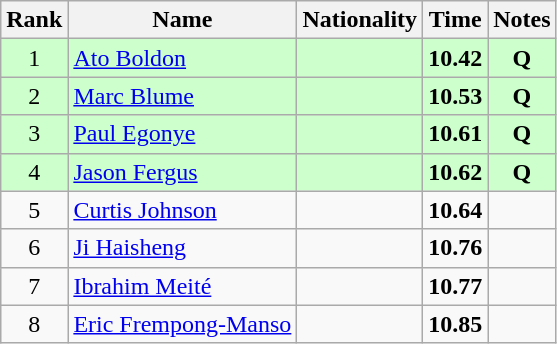<table class="wikitable sortable" style="text-align:center">
<tr>
<th>Rank</th>
<th>Name</th>
<th>Nationality</th>
<th>Time</th>
<th>Notes</th>
</tr>
<tr bgcolor=ccffcc>
<td>1</td>
<td align=left><a href='#'>Ato Boldon</a></td>
<td align=left></td>
<td><strong>10.42</strong></td>
<td><strong>Q</strong></td>
</tr>
<tr bgcolor=ccffcc>
<td>2</td>
<td align=left><a href='#'>Marc Blume</a></td>
<td align=left></td>
<td><strong>10.53</strong></td>
<td><strong>Q</strong></td>
</tr>
<tr bgcolor=ccffcc>
<td>3</td>
<td align=left><a href='#'>Paul Egonye</a></td>
<td align=left></td>
<td><strong>10.61</strong></td>
<td><strong>Q</strong></td>
</tr>
<tr bgcolor=ccffcc>
<td>4</td>
<td align=left><a href='#'>Jason Fergus</a></td>
<td align=left></td>
<td><strong>10.62</strong></td>
<td><strong>Q</strong></td>
</tr>
<tr>
<td>5</td>
<td align=left><a href='#'>Curtis Johnson</a></td>
<td align=left></td>
<td><strong>10.64</strong></td>
<td></td>
</tr>
<tr>
<td>6</td>
<td align=left><a href='#'>Ji Haisheng</a></td>
<td align=left></td>
<td><strong>10.76</strong></td>
<td></td>
</tr>
<tr>
<td>7</td>
<td align=left><a href='#'>Ibrahim Meité</a></td>
<td align=left></td>
<td><strong>10.77</strong></td>
<td></td>
</tr>
<tr>
<td>8</td>
<td align=left><a href='#'>Eric Frempong-Manso</a></td>
<td align=left></td>
<td><strong>10.85</strong></td>
<td></td>
</tr>
</table>
